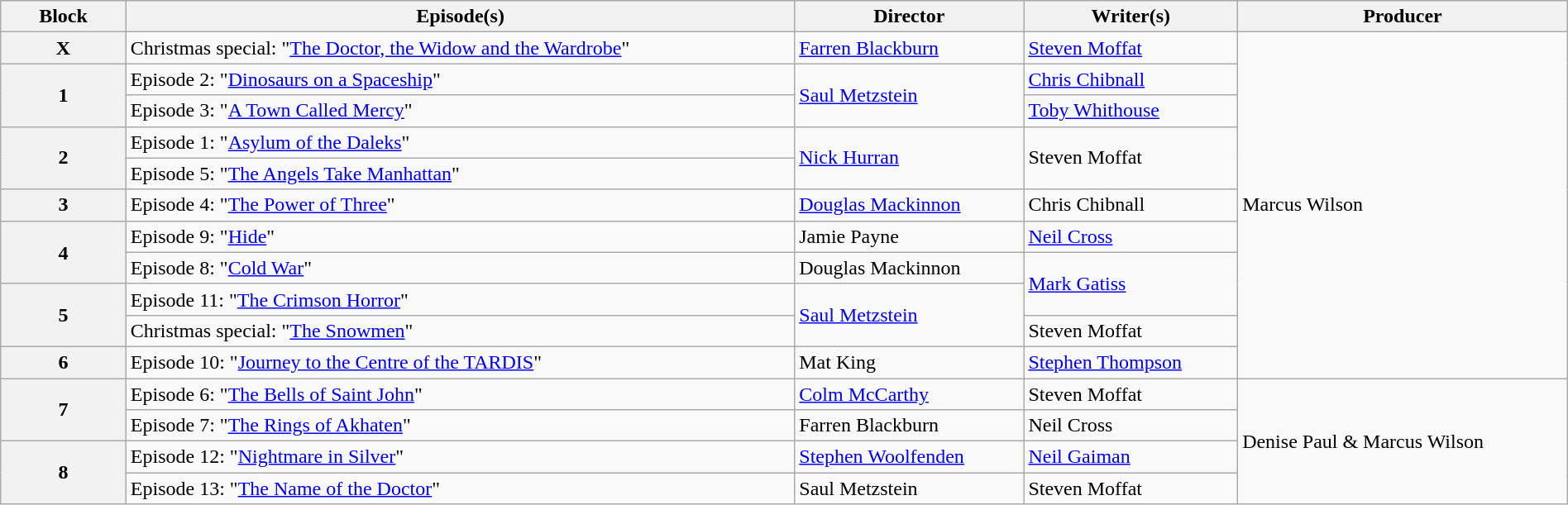<table class="wikitable" style="width:100%; margin-right:0;">
<tr>
<th style="width:8%">Block</th>
<th>Episode(s)</th>
<th>Director</th>
<th>Writer(s)</th>
<th>Producer</th>
</tr>
<tr>
<th>X</th>
<td>Christmas special: "<a href='#'>The Doctor, the Widow and the Wardrobe</a>"</td>
<td><a href='#'>Farren Blackburn</a></td>
<td><a href='#'>Steven Moffat</a></td>
<td rowspan="11">Marcus Wilson</td>
</tr>
<tr>
<th rowspan="2">1</th>
<td>Episode 2: "<a href='#'>Dinosaurs on a Spaceship</a>"</td>
<td rowspan="2"><a href='#'>Saul Metzstein</a></td>
<td><a href='#'>Chris Chibnall</a></td>
</tr>
<tr>
<td>Episode 3: "<a href='#'>A Town Called Mercy</a>"</td>
<td><a href='#'>Toby Whithouse</a></td>
</tr>
<tr>
<th rowspan="2">2</th>
<td>Episode 1: "<a href='#'>Asylum of the Daleks</a>"</td>
<td rowspan="2"><a href='#'>Nick Hurran</a></td>
<td rowspan="2">Steven Moffat</td>
</tr>
<tr>
<td>Episode 5: "<a href='#'>The Angels Take Manhattan</a>"</td>
</tr>
<tr>
<th>3</th>
<td>Episode 4: "<a href='#'>The Power of Three</a>"</td>
<td><a href='#'>Douglas Mackinnon</a></td>
<td>Chris Chibnall</td>
</tr>
<tr>
<th rowspan="2">4</th>
<td>Episode 9: "<a href='#'>Hide</a>"</td>
<td>Jamie Payne</td>
<td><a href='#'>Neil Cross</a></td>
</tr>
<tr>
<td>Episode 8: "<a href='#'>Cold War</a>"</td>
<td>Douglas Mackinnon</td>
<td rowspan="2"><a href='#'>Mark Gatiss</a></td>
</tr>
<tr>
<th rowspan="2">5</th>
<td>Episode 11: "<a href='#'>The Crimson Horror</a>"</td>
<td rowspan="2"><a href='#'>Saul Metzstein</a></td>
</tr>
<tr>
<td>Christmas special: "<a href='#'>The Snowmen</a>"</td>
<td>Steven Moffat</td>
</tr>
<tr>
<th>6</th>
<td>Episode 10: "<a href='#'>Journey to the Centre of the TARDIS</a>"</td>
<td>Mat King</td>
<td><a href='#'>Stephen Thompson</a></td>
</tr>
<tr>
<th rowspan="2">7</th>
<td>Episode 6: "<a href='#'>The Bells of Saint John</a>"</td>
<td><a href='#'>Colm McCarthy</a></td>
<td>Steven Moffat</td>
<td rowspan="4">Denise Paul & Marcus Wilson</td>
</tr>
<tr>
<td>Episode 7: "<a href='#'>The Rings of Akhaten</a>"</td>
<td>Farren Blackburn</td>
<td>Neil Cross</td>
</tr>
<tr>
<th rowspan="2">8</th>
<td>Episode 12: "<a href='#'>Nightmare in Silver</a>"</td>
<td><a href='#'>Stephen Woolfenden</a></td>
<td><a href='#'>Neil Gaiman</a></td>
</tr>
<tr>
<td>Episode 13: "<a href='#'>The Name of the Doctor</a>"</td>
<td>Saul Metzstein</td>
<td>Steven Moffat</td>
</tr>
</table>
